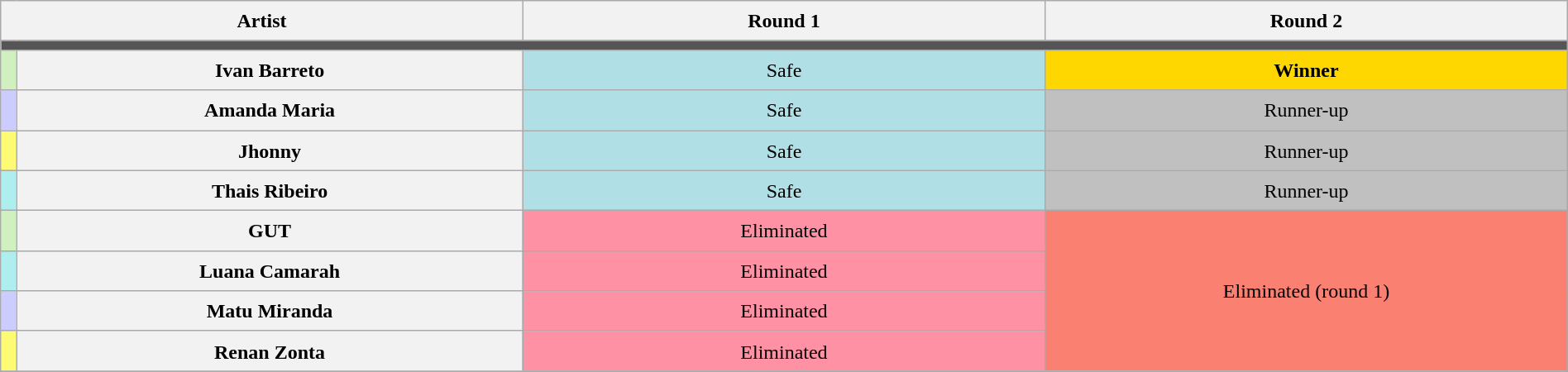<table class="wikitable" style="text-align:center; line-height:25px; width:100%">
<tr>
<th scope="col" width="33%" colspan=2>Artist</th>
<th scope="col" width="33%">Round 1</th>
<th scope="col" width="33%">Round 2</th>
</tr>
<tr>
<td colspan=4 bgcolor=555555></td>
</tr>
<tr>
<td bgcolor="D0F0C0"></td>
<th>Ivan Barreto</th>
<td bgcolor="B0E0E6">Safe</td>
<td bgcolor="FFD700"><strong>Winner</strong></td>
</tr>
<tr>
<td bgcolor="CCCCFF"></td>
<th>Amanda Maria</th>
<td bgcolor="B0E0E6">Safe</td>
<td bgcolor="C0C0C0">Runner-up</td>
</tr>
<tr>
<td bgcolor="FFFA73" width="1%"></td>
<th>Jhonny</th>
<td bgcolor="B0E0E6">Safe</td>
<td bgcolor="C0C0C0">Runner-up</td>
</tr>
<tr>
<td bgcolor="AFEEEE"></td>
<th>Thais Ribeiro</th>
<td bgcolor="B0E0E6">Safe</td>
<td bgcolor="C0C0C0">Runner-up</td>
</tr>
<tr>
<td bgcolor="D0F0C0"></td>
<th>GUT</th>
<td bgcolor="FF91A4">Eliminated</td>
<td bgcolor=FA8072 rowspan=4>Eliminated (round 1)</td>
</tr>
<tr>
<td bgcolor="AFEEEE"></td>
<th>Luana Camarah</th>
<td bgcolor="FF91A4">Eliminated</td>
</tr>
<tr>
<td bgcolor="CCCCFF"></td>
<th>Matu Miranda</th>
<td bgcolor="FF91A4">Eliminated</td>
</tr>
<tr>
<td bgcolor="FFFA73"></td>
<th>Renan Zonta</th>
<td bgcolor="FF91A4">Eliminated</td>
</tr>
<tr>
</tr>
</table>
